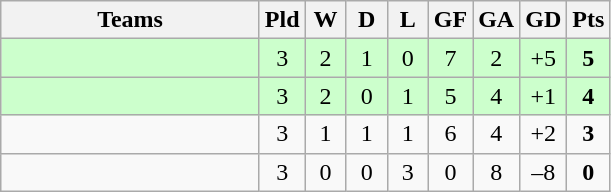<table class="wikitable" style="text-align: center;">
<tr>
<th width=165>Teams</th>
<th width=20>Pld</th>
<th width=20>W</th>
<th width=20>D</th>
<th width=20>L</th>
<th width=20>GF</th>
<th width=20>GA</th>
<th width=20>GD</th>
<th width=20>Pts</th>
</tr>
<tr align=center style="background:#ccffcc;">
<td style="text-align:left;"></td>
<td>3</td>
<td>2</td>
<td>1</td>
<td>0</td>
<td>7</td>
<td>2</td>
<td>+5</td>
<td><strong>5</strong></td>
</tr>
<tr align=center style="background:#ccffcc;">
<td style="text-align:left;"></td>
<td>3</td>
<td>2</td>
<td>0</td>
<td>1</td>
<td>5</td>
<td>4</td>
<td>+1</td>
<td><strong>4</strong></td>
</tr>
<tr align=center>
<td style="text-align:left;"></td>
<td>3</td>
<td>1</td>
<td>1</td>
<td>1</td>
<td>6</td>
<td>4</td>
<td>+2</td>
<td><strong>3</strong></td>
</tr>
<tr align=center>
<td style="text-align:left;"></td>
<td>3</td>
<td>0</td>
<td>0</td>
<td>3</td>
<td>0</td>
<td>8</td>
<td>–8</td>
<td><strong>0</strong></td>
</tr>
</table>
